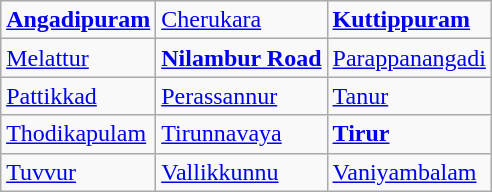<table class="wikitable" style="margin: 1em auto">
<tr>
<td><strong><a href='#'>Angadipuram</a></strong></td>
<td><a href='#'>Cherukara</a></td>
<td><strong><a href='#'>Kuttippuram</a></strong></td>
</tr>
<tr>
<td><a href='#'>Melattur</a></td>
<td><strong><a href='#'>Nilambur Road</a></strong></td>
<td><a href='#'>Parappanangadi</a></td>
</tr>
<tr>
<td><a href='#'>Pattikkad</a></td>
<td><a href='#'>Perassannur</a></td>
<td><a href='#'>Tanur</a></td>
</tr>
<tr>
<td><a href='#'>Thodikapulam</a></td>
<td><a href='#'>Tirunnavaya</a></td>
<td><strong><a href='#'>Tirur</a></strong></td>
</tr>
<tr>
<td><a href='#'>Tuvvur</a></td>
<td><a href='#'>Vallikkunnu</a></td>
<td><a href='#'>Vaniyambalam</a></td>
</tr>
</table>
